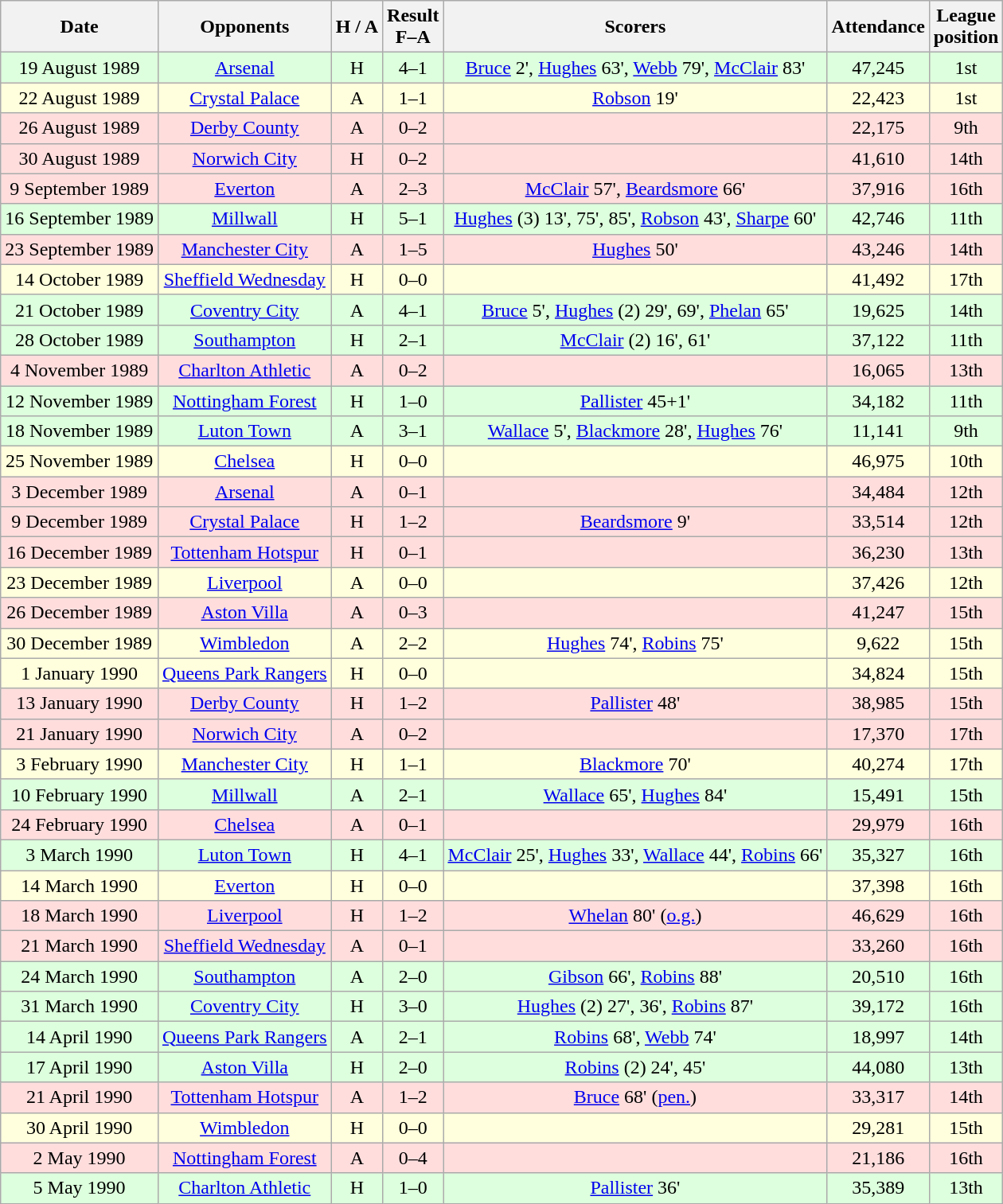<table class="wikitable" style="text-align:center">
<tr>
<th>Date</th>
<th>Opponents</th>
<th>H / A</th>
<th>Result<br>F–A</th>
<th>Scorers</th>
<th>Attendance</th>
<th>League<br>position</th>
</tr>
<tr bgcolor="#ddffdd">
<td>19 August 1989</td>
<td><a href='#'>Arsenal</a></td>
<td>H</td>
<td>4–1</td>
<td><a href='#'>Bruce</a> 2', <a href='#'>Hughes</a> 63', <a href='#'>Webb</a> 79', <a href='#'>McClair</a> 83'</td>
<td>47,245</td>
<td>1st</td>
</tr>
<tr bgcolor="#ffffdd">
<td>22 August 1989</td>
<td><a href='#'>Crystal Palace</a></td>
<td>A</td>
<td>1–1</td>
<td><a href='#'>Robson</a> 19'</td>
<td>22,423</td>
<td>1st</td>
</tr>
<tr bgcolor="#ffdddd">
<td>26 August 1989</td>
<td><a href='#'>Derby County</a></td>
<td>A</td>
<td>0–2</td>
<td></td>
<td>22,175</td>
<td>9th</td>
</tr>
<tr bgcolor="#ffdddd">
<td>30 August 1989</td>
<td><a href='#'>Norwich City</a></td>
<td>H</td>
<td>0–2</td>
<td></td>
<td>41,610</td>
<td>14th</td>
</tr>
<tr bgcolor="#ffdddd">
<td>9 September 1989</td>
<td><a href='#'>Everton</a></td>
<td>A</td>
<td>2–3</td>
<td><a href='#'>McClair</a> 57', <a href='#'>Beardsmore</a> 66'</td>
<td>37,916</td>
<td>16th</td>
</tr>
<tr bgcolor="#ddffdd">
<td>16 September 1989</td>
<td><a href='#'>Millwall</a></td>
<td>H</td>
<td>5–1</td>
<td><a href='#'>Hughes</a> (3) 13', 75', 85', <a href='#'>Robson</a> 43', <a href='#'>Sharpe</a> 60'</td>
<td>42,746</td>
<td>11th</td>
</tr>
<tr bgcolor="#ffdddd">
<td>23 September 1989</td>
<td><a href='#'>Manchester City</a></td>
<td>A</td>
<td>1–5</td>
<td><a href='#'>Hughes</a> 50'</td>
<td>43,246</td>
<td>14th</td>
</tr>
<tr bgcolor="#ffffdd">
<td>14 October 1989</td>
<td><a href='#'>Sheffield Wednesday</a></td>
<td>H</td>
<td>0–0</td>
<td></td>
<td>41,492</td>
<td>17th</td>
</tr>
<tr bgcolor="#ddffdd">
<td>21 October 1989</td>
<td><a href='#'>Coventry City</a></td>
<td>A</td>
<td>4–1</td>
<td><a href='#'>Bruce</a> 5', <a href='#'>Hughes</a> (2) 29', 69', <a href='#'>Phelan</a> 65'</td>
<td>19,625</td>
<td>14th</td>
</tr>
<tr bgcolor="#ddffdd">
<td>28 October 1989</td>
<td><a href='#'>Southampton</a></td>
<td>H</td>
<td>2–1</td>
<td><a href='#'>McClair</a> (2) 16', 61'</td>
<td>37,122</td>
<td>11th</td>
</tr>
<tr bgcolor="#ffdddd">
<td>4 November 1989</td>
<td><a href='#'>Charlton Athletic</a></td>
<td>A</td>
<td>0–2</td>
<td></td>
<td>16,065</td>
<td>13th</td>
</tr>
<tr bgcolor="#ddffdd">
<td>12 November 1989</td>
<td><a href='#'>Nottingham Forest</a></td>
<td>H</td>
<td>1–0</td>
<td><a href='#'>Pallister</a> 45+1'</td>
<td>34,182</td>
<td>11th</td>
</tr>
<tr bgcolor="#ddffdd">
<td>18 November 1989</td>
<td><a href='#'>Luton Town</a></td>
<td>A</td>
<td>3–1</td>
<td><a href='#'>Wallace</a> 5', <a href='#'>Blackmore</a> 28', <a href='#'>Hughes</a> 76'</td>
<td>11,141</td>
<td>9th</td>
</tr>
<tr bgcolor="#ffffdd">
<td>25 November 1989</td>
<td><a href='#'>Chelsea</a></td>
<td>H</td>
<td>0–0</td>
<td></td>
<td>46,975</td>
<td>10th</td>
</tr>
<tr bgcolor="#ffdddd">
<td>3 December 1989</td>
<td><a href='#'>Arsenal</a></td>
<td>A</td>
<td>0–1</td>
<td></td>
<td>34,484</td>
<td>12th</td>
</tr>
<tr bgcolor="#ffdddd">
<td>9 December 1989</td>
<td><a href='#'>Crystal Palace</a></td>
<td>H</td>
<td>1–2</td>
<td><a href='#'>Beardsmore</a> 9'</td>
<td>33,514</td>
<td>12th</td>
</tr>
<tr bgcolor="#ffdddd">
<td>16 December 1989</td>
<td><a href='#'>Tottenham Hotspur</a></td>
<td>H</td>
<td>0–1</td>
<td></td>
<td>36,230</td>
<td>13th</td>
</tr>
<tr bgcolor="#ffffdd">
<td>23 December 1989</td>
<td><a href='#'>Liverpool</a></td>
<td>A</td>
<td>0–0</td>
<td></td>
<td>37,426</td>
<td>12th</td>
</tr>
<tr bgcolor="#ffdddd">
<td>26 December 1989</td>
<td><a href='#'>Aston Villa</a></td>
<td>A</td>
<td>0–3</td>
<td></td>
<td>41,247</td>
<td>15th</td>
</tr>
<tr bgcolor="#ffffdd">
<td>30 December 1989</td>
<td><a href='#'>Wimbledon</a></td>
<td>A</td>
<td>2–2</td>
<td><a href='#'>Hughes</a> 74', <a href='#'>Robins</a> 75'</td>
<td>9,622</td>
<td>15th</td>
</tr>
<tr bgcolor="#ffffdd">
<td>1 January 1990</td>
<td><a href='#'>Queens Park Rangers</a></td>
<td>H</td>
<td>0–0</td>
<td></td>
<td>34,824</td>
<td>15th</td>
</tr>
<tr bgcolor="#ffdddd">
<td>13 January 1990</td>
<td><a href='#'>Derby County</a></td>
<td>H</td>
<td>1–2</td>
<td><a href='#'>Pallister</a> 48'</td>
<td>38,985</td>
<td>15th</td>
</tr>
<tr bgcolor="#ffdddd">
<td>21 January 1990</td>
<td><a href='#'>Norwich City</a></td>
<td>A</td>
<td>0–2</td>
<td></td>
<td>17,370</td>
<td>17th</td>
</tr>
<tr bgcolor="#ffffdd">
<td>3 February 1990</td>
<td><a href='#'>Manchester City</a></td>
<td>H</td>
<td>1–1</td>
<td><a href='#'>Blackmore</a> 70'</td>
<td>40,274</td>
<td>17th</td>
</tr>
<tr bgcolor="#ddffdd">
<td>10 February 1990</td>
<td><a href='#'>Millwall</a></td>
<td>A</td>
<td>2–1</td>
<td><a href='#'>Wallace</a> 65', <a href='#'>Hughes</a> 84'</td>
<td>15,491</td>
<td>15th</td>
</tr>
<tr bgcolor="#ffdddd">
<td>24 February 1990</td>
<td><a href='#'>Chelsea</a></td>
<td>A</td>
<td>0–1</td>
<td></td>
<td>29,979</td>
<td>16th</td>
</tr>
<tr bgcolor="#ddffdd">
<td>3 March 1990</td>
<td><a href='#'>Luton Town</a></td>
<td>H</td>
<td>4–1</td>
<td><a href='#'>McClair</a> 25', <a href='#'>Hughes</a> 33', <a href='#'>Wallace</a> 44', <a href='#'>Robins</a> 66'</td>
<td>35,327</td>
<td>16th</td>
</tr>
<tr bgcolor="#ffffdd">
<td>14 March 1990</td>
<td><a href='#'>Everton</a></td>
<td>H</td>
<td>0–0</td>
<td></td>
<td>37,398</td>
<td>16th</td>
</tr>
<tr bgcolor="#ffdddd">
<td>18 March 1990</td>
<td><a href='#'>Liverpool</a></td>
<td>H</td>
<td>1–2</td>
<td><a href='#'>Whelan</a> 80' (<a href='#'>o.g.</a>)</td>
<td>46,629</td>
<td>16th</td>
</tr>
<tr bgcolor="#ffdddd">
<td>21 March 1990</td>
<td><a href='#'>Sheffield Wednesday</a></td>
<td>A</td>
<td>0–1</td>
<td></td>
<td>33,260</td>
<td>16th</td>
</tr>
<tr bgcolor="#ddffdd">
<td>24 March 1990</td>
<td><a href='#'>Southampton</a></td>
<td>A</td>
<td>2–0</td>
<td><a href='#'>Gibson</a> 66', <a href='#'>Robins</a> 88'</td>
<td>20,510</td>
<td>16th</td>
</tr>
<tr bgcolor="#ddffdd">
<td>31 March 1990</td>
<td><a href='#'>Coventry City</a></td>
<td>H</td>
<td>3–0</td>
<td><a href='#'>Hughes</a> (2) 27', 36', <a href='#'>Robins</a> 87'</td>
<td>39,172</td>
<td>16th</td>
</tr>
<tr bgcolor="#ddffdd">
<td>14 April 1990</td>
<td><a href='#'>Queens Park Rangers</a></td>
<td>A</td>
<td>2–1</td>
<td><a href='#'>Robins</a> 68', <a href='#'>Webb</a> 74'</td>
<td>18,997</td>
<td>14th</td>
</tr>
<tr bgcolor="#ddffdd">
<td>17 April 1990</td>
<td><a href='#'>Aston Villa</a></td>
<td>H</td>
<td>2–0</td>
<td><a href='#'>Robins</a> (2) 24', 45'</td>
<td>44,080</td>
<td>13th</td>
</tr>
<tr bgcolor="#ffdddd">
<td>21 April 1990</td>
<td><a href='#'>Tottenham Hotspur</a></td>
<td>A</td>
<td>1–2</td>
<td><a href='#'>Bruce</a> 68' (<a href='#'>pen.</a>)</td>
<td>33,317</td>
<td>14th</td>
</tr>
<tr bgcolor="#ffffdd">
<td>30 April 1990</td>
<td><a href='#'>Wimbledon</a></td>
<td>H</td>
<td>0–0</td>
<td></td>
<td>29,281</td>
<td>15th</td>
</tr>
<tr bgcolor="#ffdddd">
<td>2 May 1990</td>
<td><a href='#'>Nottingham Forest</a></td>
<td>A</td>
<td>0–4</td>
<td></td>
<td>21,186</td>
<td>16th</td>
</tr>
<tr bgcolor="#ddffdd">
<td>5 May 1990</td>
<td><a href='#'>Charlton Athletic</a></td>
<td>H</td>
<td>1–0</td>
<td><a href='#'>Pallister</a> 36'</td>
<td>35,389</td>
<td>13th</td>
</tr>
</table>
